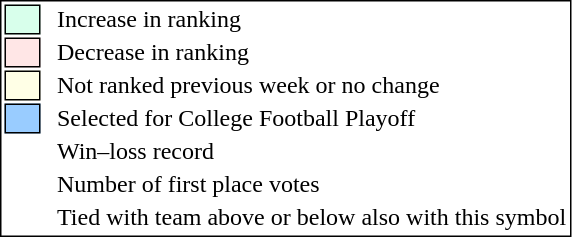<table style="border:1px solid black;">
<tr>
<td style="background:#D8FFEB; width:20px; border:1px solid black;"></td>
<td> </td>
<td>Increase in ranking</td>
</tr>
<tr>
<td style="background:#FFE6E6; width:20px; border:1px solid black;"></td>
<td> </td>
<td>Decrease in ranking</td>
</tr>
<tr>
<td style="background:#FFFFE6; width:20px; border:1px solid black;"></td>
<td> </td>
<td>Not ranked previous week or no change</td>
</tr>
<tr>
<td style="background:#9cf; width:20px; border:1px solid black;"></td>
<td> </td>
<td>Selected for College Football Playoff</td>
</tr>
<tr>
<td></td>
<td> </td>
<td>Win–loss record</td>
</tr>
<tr>
<td></td>
<td> </td>
<td>Number of first place votes</td>
</tr>
<tr>
<td></td>
<td></td>
<td>Tied with team above or below also with this symbol</td>
</tr>
</table>
